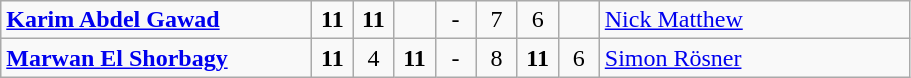<table class="wikitable">
<tr>
<td width=200> <strong><a href='#'>Karim Abdel Gawad</a></strong></td>
<td style="width:20px; text-align:center;"><strong>11</strong></td>
<td style="width:20px; text-align:center;"><strong>11</strong></td>
<td style="width:20px; text-align:center;"></td>
<td style="width:20px; text-align:center;">-</td>
<td style="width:20px; text-align:center;">7</td>
<td style="width:20px; text-align:center;">6</td>
<td style="width:20px; text-align:center;"></td>
<td width=200> <a href='#'>Nick Matthew</a></td>
</tr>
<tr>
<td width=200> <strong><a href='#'>Marwan El Shorbagy</a></strong></td>
<td style="width:20px; text-align:center;"><strong>11</strong></td>
<td style="width:20px; text-align:center;">4</td>
<td style="width:20px; text-align:center;"><strong>11</strong></td>
<td style="width:20px; text-align:center;">-</td>
<td style="width:20px; text-align:center;">8</td>
<td style="width:20px; text-align:center;"><strong>11</strong></td>
<td style="width:20px; text-align:center;">6</td>
<td width=200> <a href='#'>Simon Rösner</a></td>
</tr>
</table>
